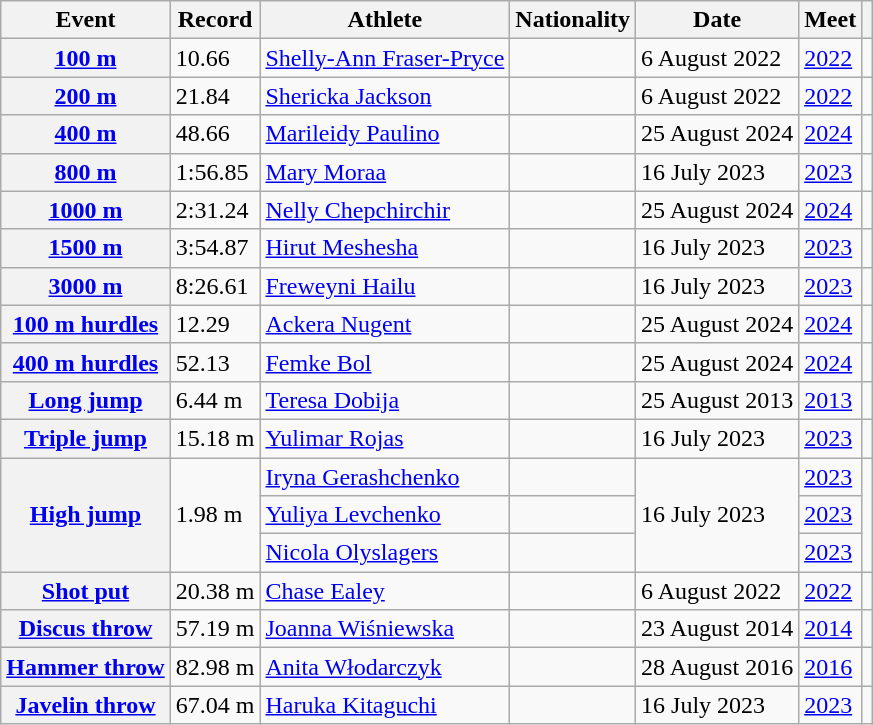<table class="wikitable plainrowheaders sticky-header">
<tr>
<th scope="col">Event</th>
<th scope="col">Record</th>
<th scope="col">Athlete</th>
<th scope="col">Nationality</th>
<th scope="col">Date</th>
<th scope="col">Meet</th>
<th scope="col"></th>
</tr>
<tr>
<th scope="row"><a href='#'>100 m</a></th>
<td>10.66 </td>
<td><a href='#'>Shelly-Ann Fraser-Pryce</a></td>
<td></td>
<td>6 August 2022</td>
<td><a href='#'>2022</a></td>
<td></td>
</tr>
<tr>
<th scope="row"><a href='#'>200 m</a></th>
<td>21.84 </td>
<td><a href='#'>Shericka Jackson</a></td>
<td></td>
<td>6 August 2022</td>
<td><a href='#'>2022</a></td>
<td></td>
</tr>
<tr>
<th scope="row"><a href='#'>400 m</a></th>
<td>48.66</td>
<td><a href='#'>Marileidy Paulino</a></td>
<td></td>
<td>25 August 2024</td>
<td><a href='#'>2024</a></td>
<td></td>
</tr>
<tr>
<th scope="row"><a href='#'>800 m</a></th>
<td>1:56.85</td>
<td><a href='#'>Mary Moraa</a></td>
<td></td>
<td>16 July 2023</td>
<td><a href='#'>2023</a></td>
<td></td>
</tr>
<tr>
<th scope="row"><a href='#'>1000 m</a></th>
<td>2:31.24</td>
<td><a href='#'>Nelly Chepchirchir</a></td>
<td></td>
<td>25 August 2024</td>
<td><a href='#'>2024</a></td>
<td></td>
</tr>
<tr>
<th scope="row"><a href='#'>1500 m</a></th>
<td>3:54.87</td>
<td><a href='#'>Hirut Meshesha</a></td>
<td></td>
<td>16 July 2023</td>
<td><a href='#'>2023</a></td>
<td></td>
</tr>
<tr>
<th scope="row"><a href='#'>3000 m</a></th>
<td>8:26.61</td>
<td><a href='#'>Freweyni Hailu</a></td>
<td></td>
<td>16 July 2023</td>
<td><a href='#'>2023</a></td>
<td></td>
</tr>
<tr>
<th scope="row"><a href='#'>100 m hurdles</a></th>
<td>12.29 </td>
<td><a href='#'>Ackera Nugent</a></td>
<td></td>
<td>25 August 2024</td>
<td><a href='#'>2024</a></td>
<td></td>
</tr>
<tr>
<th scope="row"><a href='#'>400 m hurdles</a></th>
<td>52.13</td>
<td><a href='#'>Femke Bol</a></td>
<td></td>
<td>25 August 2024</td>
<td><a href='#'>2024</a></td>
<td></td>
</tr>
<tr>
<th scope="row"><a href='#'>Long jump</a></th>
<td>6.44 m </td>
<td><a href='#'>Teresa Dobija</a></td>
<td></td>
<td>25 August 2013</td>
<td><a href='#'>2013</a></td>
<td></td>
</tr>
<tr>
<th scope="row"><a href='#'>Triple jump</a></th>
<td>15.18 m </td>
<td><a href='#'>Yulimar Rojas</a></td>
<td></td>
<td>16 July 2023</td>
<td><a href='#'>2023</a></td>
<td></td>
</tr>
<tr>
<th scope="rowgroup" rowspan="3"><a href='#'>High jump</a></th>
<td rowspan="3">1.98 m</td>
<td><a href='#'>Iryna Gerashchenko</a></td>
<td></td>
<td rowspan="3">16 July 2023</td>
<td><a href='#'>2023</a></td>
<td rowspan="3"></td>
</tr>
<tr>
<td><a href='#'>Yuliya Levchenko</a></td>
<td></td>
<td><a href='#'>2023</a></td>
</tr>
<tr>
<td><a href='#'>Nicola Olyslagers</a></td>
<td></td>
<td><a href='#'>2023</a></td>
</tr>
<tr>
<th scope="row"><a href='#'>Shot put</a></th>
<td>20.38 m</td>
<td><a href='#'>Chase Ealey</a></td>
<td></td>
<td>6 August 2022</td>
<td><a href='#'>2022</a></td>
<td></td>
</tr>
<tr>
<th scope="row"><a href='#'>Discus throw</a></th>
<td>57.19 m</td>
<td><a href='#'>Joanna Wiśniewska</a></td>
<td></td>
<td>23 August 2014</td>
<td><a href='#'>2014</a></td>
<td></td>
</tr>
<tr>
<th scope="row"><a href='#'>Hammer throw</a></th>
<td>82.98 m <strong></strong></td>
<td><a href='#'>Anita Włodarczyk</a></td>
<td></td>
<td>28 August 2016</td>
<td><a href='#'>2016</a></td>
<td></td>
</tr>
<tr>
<th scope="row"><a href='#'>Javelin throw</a></th>
<td>67.04 m</td>
<td><a href='#'>Haruka Kitaguchi</a></td>
<td></td>
<td>16 July 2023</td>
<td><a href='#'>2023</a></td>
<td></td>
</tr>
</table>
